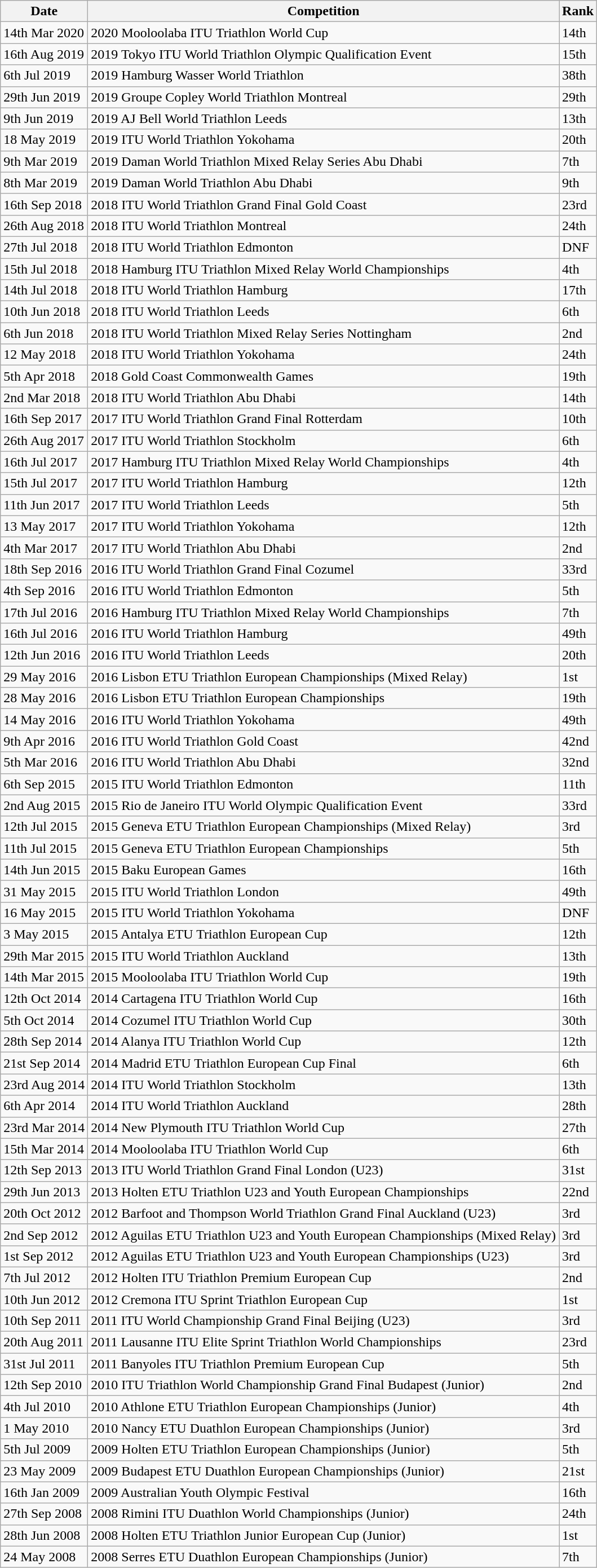<table class="wikitable mw-collapsible">
<tr>
<th>Date</th>
<th>Competition</th>
<th>Rank</th>
</tr>
<tr>
<td>14th Mar 2020</td>
<td>2020 Mooloolaba ITU Triathlon World Cup</td>
<td>14th</td>
</tr>
<tr>
<td>16th Aug 2019</td>
<td>2019 Tokyo ITU World Triathlon Olympic Qualification Event</td>
<td>15th</td>
</tr>
<tr>
<td>6th Jul 2019</td>
<td>2019 Hamburg Wasser World Triathlon</td>
<td>38th</td>
</tr>
<tr>
<td>29th Jun 2019</td>
<td>2019 Groupe Copley World Triathlon Montreal</td>
<td>29th</td>
</tr>
<tr>
<td>9th Jun 2019</td>
<td>2019 AJ Bell World Triathlon Leeds</td>
<td>13th</td>
</tr>
<tr>
<td>18 May 2019</td>
<td>2019 ITU World Triathlon Yokohama</td>
<td>20th</td>
</tr>
<tr>
<td>9th Mar 2019</td>
<td>2019 Daman World Triathlon Mixed Relay Series Abu Dhabi</td>
<td>7th</td>
</tr>
<tr>
<td>8th Mar 2019</td>
<td>2019 Daman World Triathlon Abu Dhabi</td>
<td>9th</td>
</tr>
<tr>
<td>16th Sep 2018</td>
<td>2018 ITU World Triathlon Grand Final Gold Coast</td>
<td>23rd</td>
</tr>
<tr>
<td>26th Aug 2018</td>
<td>2018 ITU World Triathlon Montreal</td>
<td>24th</td>
</tr>
<tr>
<td>27th Jul 2018</td>
<td>2018 ITU World Triathlon Edmonton</td>
<td>DNF</td>
</tr>
<tr>
<td>15th Jul 2018</td>
<td>2018 Hamburg ITU Triathlon Mixed Relay World Championships</td>
<td>4th</td>
</tr>
<tr>
<td>14th Jul 2018</td>
<td>2018 ITU World Triathlon Hamburg</td>
<td>17th</td>
</tr>
<tr>
<td>10th Jun 2018</td>
<td>2018 ITU World Triathlon Leeds</td>
<td>6th</td>
</tr>
<tr>
<td>6th Jun 2018</td>
<td>2018 ITU World Triathlon Mixed Relay Series Nottingham</td>
<td>2nd</td>
</tr>
<tr>
<td>12 May 2018</td>
<td>2018 ITU World Triathlon Yokohama</td>
<td>24th</td>
</tr>
<tr>
<td>5th Apr 2018</td>
<td>2018 Gold Coast Commonwealth Games</td>
<td>19th</td>
</tr>
<tr>
<td>2nd Mar 2018</td>
<td>2018 ITU World Triathlon Abu Dhabi</td>
<td>14th</td>
</tr>
<tr>
<td>16th Sep 2017</td>
<td>2017 ITU World Triathlon Grand Final Rotterdam</td>
<td>10th</td>
</tr>
<tr>
<td>26th Aug 2017</td>
<td>2017 ITU World Triathlon Stockholm</td>
<td>6th</td>
</tr>
<tr>
<td>16th Jul 2017</td>
<td>2017 Hamburg ITU Triathlon Mixed Relay World Championships</td>
<td>4th</td>
</tr>
<tr>
<td>15th Jul 2017</td>
<td>2017 ITU World Triathlon Hamburg</td>
<td>12th</td>
</tr>
<tr>
<td>11th Jun 2017</td>
<td>2017 ITU World Triathlon Leeds</td>
<td>5th</td>
</tr>
<tr>
<td>13 May 2017</td>
<td>2017 ITU World Triathlon Yokohama</td>
<td>12th</td>
</tr>
<tr>
<td>4th Mar 2017</td>
<td>2017 ITU World Triathlon Abu Dhabi</td>
<td>2nd</td>
</tr>
<tr>
<td>18th Sep 2016</td>
<td>2016 ITU World Triathlon Grand Final Cozumel</td>
<td>33rd</td>
</tr>
<tr>
<td>4th Sep 2016</td>
<td>2016 ITU World Triathlon Edmonton</td>
<td>5th</td>
</tr>
<tr>
<td>17th Jul 2016</td>
<td>2016 Hamburg ITU Triathlon Mixed Relay World Championships</td>
<td>7th</td>
</tr>
<tr>
<td>16th Jul 2016</td>
<td>2016 ITU World Triathlon Hamburg</td>
<td>49th</td>
</tr>
<tr>
<td>12th Jun 2016</td>
<td>2016 ITU World Triathlon Leeds</td>
<td>20th</td>
</tr>
<tr>
<td>29 May 2016</td>
<td>2016 Lisbon ETU Triathlon European Championships (Mixed Relay)</td>
<td>1st</td>
</tr>
<tr>
<td>28 May 2016</td>
<td>2016 Lisbon ETU Triathlon European Championships</td>
<td>19th</td>
</tr>
<tr>
<td>14 May 2016</td>
<td>2016 ITU World Triathlon Yokohama</td>
<td>49th</td>
</tr>
<tr>
<td>9th Apr 2016</td>
<td>2016 ITU World Triathlon Gold Coast</td>
<td>42nd</td>
</tr>
<tr>
<td>5th Mar 2016</td>
<td>2016 ITU World Triathlon Abu Dhabi</td>
<td>32nd</td>
</tr>
<tr>
<td>6th Sep 2015</td>
<td>2015 ITU World Triathlon Edmonton</td>
<td>11th</td>
</tr>
<tr>
<td>2nd Aug 2015</td>
<td>2015 Rio de Janeiro ITU World Olympic Qualification Event</td>
<td>33rd</td>
</tr>
<tr>
<td>12th Jul 2015</td>
<td>2015 Geneva ETU Triathlon European Championships (Mixed Relay)</td>
<td>3rd</td>
</tr>
<tr>
<td>11th Jul 2015</td>
<td>2015 Geneva ETU Triathlon European Championships</td>
<td>5th</td>
</tr>
<tr>
<td>14th Jun 2015</td>
<td>2015 Baku European Games</td>
<td>16th</td>
</tr>
<tr>
<td>31 May 2015</td>
<td>2015 ITU World Triathlon London</td>
<td>49th</td>
</tr>
<tr>
<td>16 May 2015</td>
<td>2015 ITU World Triathlon Yokohama</td>
<td>DNF</td>
</tr>
<tr>
<td>3 May 2015</td>
<td>2015 Antalya ETU Triathlon European Cup</td>
<td>12th</td>
</tr>
<tr>
<td>29th Mar 2015</td>
<td>2015 ITU World Triathlon Auckland</td>
<td>13th</td>
</tr>
<tr>
<td>14th Mar 2015</td>
<td>2015 Mooloolaba ITU Triathlon World Cup</td>
<td>19th</td>
</tr>
<tr>
<td>12th Oct 2014</td>
<td>2014 Cartagena ITU Triathlon World Cup</td>
<td>16th</td>
</tr>
<tr>
<td>5th Oct 2014</td>
<td>2014 Cozumel ITU Triathlon World Cup</td>
<td>30th</td>
</tr>
<tr>
<td>28th Sep 2014</td>
<td>2014 Alanya ITU Triathlon World Cup</td>
<td>12th</td>
</tr>
<tr>
<td>21st Sep 2014</td>
<td>2014 Madrid ETU Triathlon European Cup Final</td>
<td>6th</td>
</tr>
<tr>
<td>23rd Aug 2014</td>
<td>2014 ITU World Triathlon Stockholm</td>
<td>13th</td>
</tr>
<tr>
<td>6th Apr 2014</td>
<td>2014 ITU World Triathlon Auckland</td>
<td>28th</td>
</tr>
<tr>
<td>23rd Mar 2014</td>
<td>2014 New Plymouth ITU Triathlon World Cup</td>
<td>27th</td>
</tr>
<tr>
<td>15th Mar 2014</td>
<td>2014 Mooloolaba ITU Triathlon World Cup</td>
<td>6th</td>
</tr>
<tr>
<td>12th Sep 2013</td>
<td>2013 ITU World Triathlon Grand Final London (U23)</td>
<td>31st</td>
</tr>
<tr>
<td>29th Jun 2013</td>
<td>2013 Holten ETU Triathlon U23 and Youth European Championships</td>
<td>22nd</td>
</tr>
<tr>
<td>20th Oct 2012</td>
<td>2012 Barfoot and Thompson World Triathlon Grand Final Auckland (U23)</td>
<td>3rd</td>
</tr>
<tr>
<td>2nd Sep 2012</td>
<td>2012 Aguilas ETU Triathlon U23 and Youth European Championships (Mixed Relay)</td>
<td>3rd</td>
</tr>
<tr>
<td>1st Sep 2012</td>
<td>2012 Aguilas ETU Triathlon U23 and Youth European Championships (U23)</td>
<td>3rd</td>
</tr>
<tr>
<td>7th Jul 2012</td>
<td>2012 Holten ITU Triathlon Premium European Cup</td>
<td>2nd</td>
</tr>
<tr>
<td>10th Jun 2012</td>
<td>2012 Cremona ITU Sprint Triathlon European Cup</td>
<td>1st</td>
</tr>
<tr>
<td>10th Sep 2011</td>
<td>2011 ITU World Championship Grand Final Beijing (U23)</td>
<td>3rd</td>
</tr>
<tr>
<td>20th Aug 2011</td>
<td>2011 Lausanne ITU Elite Sprint Triathlon World Championships</td>
<td>23rd</td>
</tr>
<tr>
<td>31st Jul 2011</td>
<td>2011 Banyoles ITU Triathlon Premium European Cup</td>
<td>5th</td>
</tr>
<tr>
<td>12th Sep 2010</td>
<td>2010 ITU Triathlon World Championship Grand Final Budapest (Junior)</td>
<td>2nd</td>
</tr>
<tr>
<td>4th Jul 2010</td>
<td>2010 Athlone ETU Triathlon European Championships (Junior)</td>
<td>4th</td>
</tr>
<tr>
<td>1 May 2010</td>
<td>2010 Nancy ETU Duathlon European Championships (Junior)</td>
<td>3rd</td>
</tr>
<tr>
<td>5th Jul 2009</td>
<td>2009 Holten ETU Triathlon European Championships (Junior)</td>
<td>5th</td>
</tr>
<tr>
<td>23 May 2009</td>
<td>2009 Budapest ETU Duathlon European Championships (Junior)</td>
<td>21st</td>
</tr>
<tr>
<td>16th Jan 2009</td>
<td>2009 Australian Youth Olympic Festival</td>
<td>16th</td>
</tr>
<tr>
<td>27th Sep 2008</td>
<td>2008 Rimini ITU Duathlon World Championships (Junior)</td>
<td>24th</td>
</tr>
<tr>
<td>28th Jun 2008</td>
<td>2008 Holten ETU Triathlon Junior European Cup (Junior)</td>
<td>1st</td>
</tr>
<tr>
<td>24 May 2008</td>
<td>2008 Serres ETU Duathlon European Championships (Junior)</td>
<td>7th</td>
</tr>
</table>
